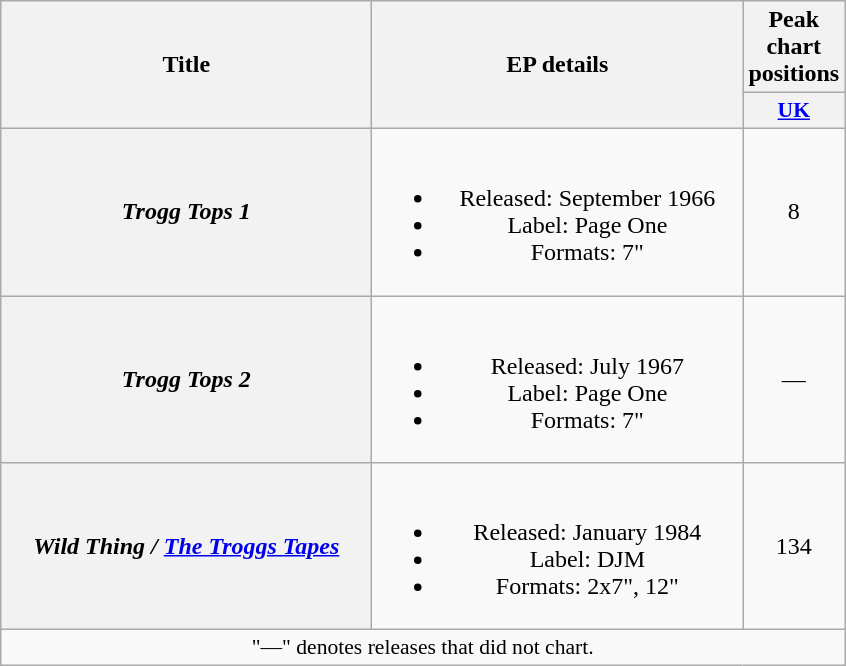<table class="wikitable plainrowheaders" style="text-align:center;">
<tr>
<th rowspan="2" scope="col" style="width:15em;">Title</th>
<th rowspan="2" scope="col" style="width:15em;">EP details</th>
<th>Peak chart positions</th>
</tr>
<tr>
<th scope="col" style="width:2em;font-size:90%;"><a href='#'>UK</a><br></th>
</tr>
<tr>
<th scope="row"><em>Trogg Tops 1</em></th>
<td><br><ul><li>Released: September 1966</li><li>Label: Page One</li><li>Formats: 7"</li></ul></td>
<td>8</td>
</tr>
<tr>
<th scope="row"><em>Trogg Tops 2</em></th>
<td><br><ul><li>Released: July 1967</li><li>Label: Page One</li><li>Formats: 7"</li></ul></td>
<td>—</td>
</tr>
<tr>
<th scope="row"><em>Wild Thing / <a href='#'>The Troggs Tapes</a></em></th>
<td><br><ul><li>Released: January 1984</li><li>Label: DJM</li><li>Formats: 2x7", 12"</li></ul></td>
<td>134</td>
</tr>
<tr>
<td colspan="3" style="font-size:90%">"—" denotes releases that did not chart.</td>
</tr>
</table>
